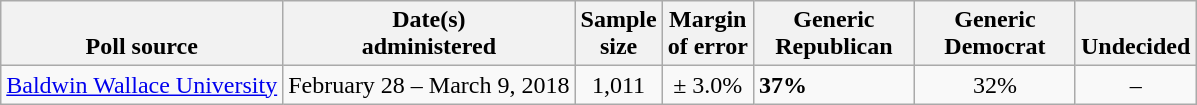<table class="wikitable">
<tr valign=bottom>
<th>Poll source</th>
<th>Date(s)<br>administered</th>
<th>Sample<br>size</th>
<th>Margin<br>of error</th>
<th style="width:100px;">Generic<br>Republican</th>
<th style="width:100px;">Generic<br>Democrat</th>
<th>Undecided</th>
</tr>
<tr>
<td><a href='#'>Baldwin Wallace University</a></td>
<td align=center>February 28 – March 9, 2018</td>
<td align=center>1,011</td>
<td align=center>± 3.0%</td>
<td><strong>37%</strong></td>
<td align=center>32%</td>
<td align=center>–</td>
</tr>
</table>
